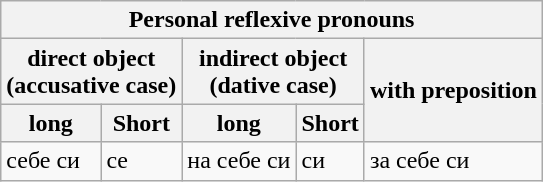<table class="wikitable">
<tr>
<th colspan="5">Personal reflexive pronouns</th>
</tr>
<tr>
<th colspan="2">direct object<br>(accusative case)</th>
<th colspan="2">indirect object<br>(d<strong>ative case</strong>)</th>
<th rowspan="2">with preposition</th>
</tr>
<tr>
<th>long</th>
<th>Short</th>
<th>long</th>
<th>Short</th>
</tr>
<tr>
<td>себе си</td>
<td>се</td>
<td>на себе си</td>
<td>си</td>
<td>за cебе си</td>
</tr>
</table>
